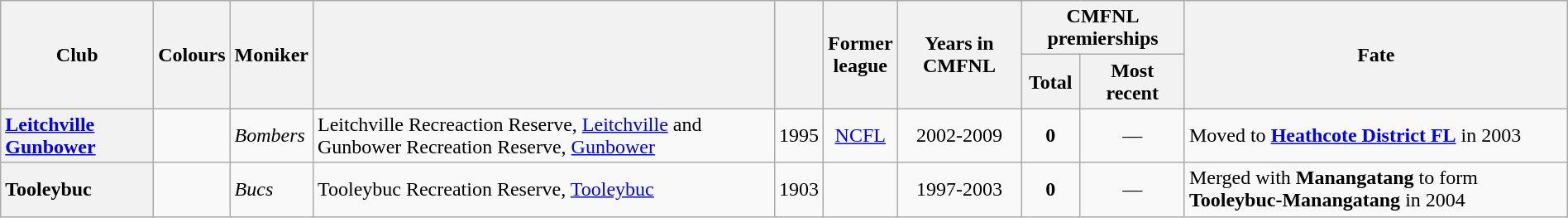<table class="wikitable sortable" style="text-align:center; width:100%">
<tr>
<th rowspan="2">Club</th>
<th rowspan="2">Colours</th>
<th rowspan="2">Moniker</th>
<th rowspan="2"></th>
<th rowspan="2"></th>
<th rowspan="2">Former<br>league</th>
<th rowspan="2">Years in CMFNL</th>
<th colspan="2">CMFNL premierships</th>
<th rowspan="2">Fate</th>
</tr>
<tr>
<th data-sort-type="number">Total</th>
<th>Most recent</th>
</tr>
<tr>
<th style="text-align:left"><a href='#'>Leitchville Gunbower</a></th>
<td></td>
<td align="left"><em>Bombers</em></td>
<td align="left">Leitchville Recreaction Reserve, <a href='#'>Leitchville</a> and Gunbower Recreation Reserve, <a href='#'>Gunbower</a></td>
<td>1995</td>
<td><a href='#'>NCFL</a></td>
<td>2002-2009</td>
<td><strong>0</strong></td>
<td>—</td>
<td align="left">Moved to <a href='#'><strong>Heathcote District FL</strong></a> in 2003</td>
</tr>
<tr>
<th style="text-align:left">Tooleybuc</th>
<td></td>
<td align="left"><em>Bucs</em></td>
<td align="left">Tooleybuc Recreation Reserve, <a href='#'>Tooleybuc</a></td>
<td>1903</td>
<td></td>
<td>1997-2003</td>
<td><strong>0</strong></td>
<td>—</td>
<td align="left">Merged with <strong>Manangatang</strong> to form <strong>Tooleybuc-Manangatang</strong> in 2004</td>
</tr>
</table>
